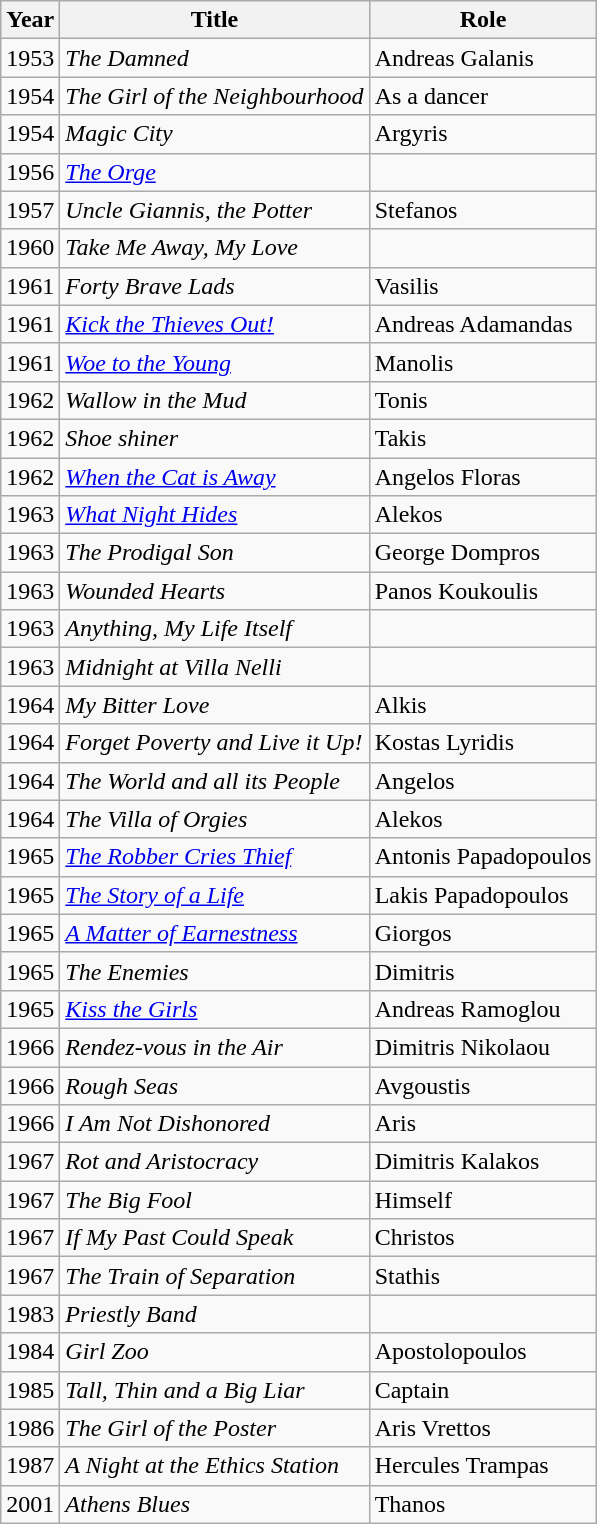<table class="wikitable">
<tr>
<th>Year</th>
<th>Title</th>
<th>Role</th>
</tr>
<tr>
<td>1953</td>
<td><em>The Damned</em></td>
<td>Andreas Galanis</td>
</tr>
<tr>
<td>1954</td>
<td><em>The Girl of the Neighbourhood</em></td>
<td>As a dancer</td>
</tr>
<tr>
<td>1954</td>
<td><em>Magic City</em></td>
<td>Argyris</td>
</tr>
<tr>
<td>1956</td>
<td><em><a href='#'>The Orge</a></em></td>
<td></td>
</tr>
<tr>
<td>1957</td>
<td><em>Uncle Giannis, the Potter</em></td>
<td>Stefanos</td>
</tr>
<tr>
<td>1960</td>
<td><em>Take Me Away, My Love</em></td>
<td></td>
</tr>
<tr>
<td>1961</td>
<td><em>Forty Brave Lads</em></td>
<td>Vasilis</td>
</tr>
<tr>
<td>1961</td>
<td><em><a href='#'>Kick the Thieves Out!</a></em></td>
<td>Andreas Adamandas</td>
</tr>
<tr>
<td>1961</td>
<td><em><a href='#'>Woe to the Young</a></em></td>
<td>Manolis</td>
</tr>
<tr>
<td>1962</td>
<td><em>Wallow in the Mud</em></td>
<td>Tonis</td>
</tr>
<tr>
<td>1962</td>
<td><em>Shoe shiner</em></td>
<td>Takis</td>
</tr>
<tr>
<td>1962</td>
<td><em><a href='#'>When the Cat is Away</a></em></td>
<td>Angelos Floras</td>
</tr>
<tr>
<td>1963</td>
<td><em><a href='#'>What Night Hides</a></em></td>
<td>Alekos</td>
</tr>
<tr>
<td>1963</td>
<td><em>The Prodigal Son</em></td>
<td>George Dompros</td>
</tr>
<tr>
<td>1963</td>
<td><em>Wounded Ηearts</em></td>
<td>Panos Koukoulis</td>
</tr>
<tr>
<td>1963</td>
<td><em>Anything, My Life Itself</em></td>
<td></td>
</tr>
<tr>
<td>1963</td>
<td><em>Midnight at Villa Nelli</em></td>
<td></td>
</tr>
<tr>
<td>1964</td>
<td><em>My Bitter Love</em></td>
<td>Alkis</td>
</tr>
<tr>
<td>1964</td>
<td><em>Forget Poverty and Live it Up!</em></td>
<td>Kostas Lyridis</td>
</tr>
<tr>
<td>1964</td>
<td><em>The World and all its People</em></td>
<td>Angelos</td>
</tr>
<tr>
<td>1964</td>
<td><em>The Villa of Orgies</em></td>
<td>Alekos</td>
</tr>
<tr>
<td>1965</td>
<td><em><a href='#'>The Robber Cries Thief</a></em></td>
<td>Antonis Papadopoulos</td>
</tr>
<tr>
<td>1965</td>
<td><em><a href='#'>The Story of a Life</a></em></td>
<td>Lakis Papadopoulos</td>
</tr>
<tr>
<td>1965</td>
<td><em><a href='#'>A Matter of Earnestness</a></em></td>
<td>Giorgos</td>
</tr>
<tr>
<td>1965</td>
<td><em>The Enemies</em></td>
<td>Dimitris</td>
</tr>
<tr>
<td>1965</td>
<td><em><a href='#'>Kiss the Girls</a></em></td>
<td>Andreas Ramoglou</td>
</tr>
<tr>
<td>1966</td>
<td><em>Rendez-vous in the Air</em></td>
<td>Dimitris Nikolaou</td>
</tr>
<tr>
<td>1966</td>
<td><em>Rough Seas</em></td>
<td>Avgoustis</td>
</tr>
<tr>
<td>1966</td>
<td><em>I Am Not Dishonored</em></td>
<td>Aris</td>
</tr>
<tr>
<td>1967</td>
<td><em>Rot and Aristocracy</em></td>
<td>Dimitris Kalakos</td>
</tr>
<tr>
<td>1967</td>
<td><em>The Big Fool</em></td>
<td>Himself</td>
</tr>
<tr>
<td>1967</td>
<td><em>If My Past Could Speak</em></td>
<td>Christos</td>
</tr>
<tr>
<td>1967</td>
<td><em>The Train of Separation</em></td>
<td>Stathis</td>
</tr>
<tr>
<td>1983</td>
<td><em>Priestly Band</em></td>
<td></td>
</tr>
<tr>
<td>1984</td>
<td><em>Girl Zoo</em></td>
<td>Apostolopoulos</td>
</tr>
<tr>
<td>1985</td>
<td><em>Tall, Thin and a Big Liar</em></td>
<td>Captain</td>
</tr>
<tr>
<td>1986</td>
<td><em>The Girl of the Poster</em></td>
<td>Aris Vrettos</td>
</tr>
<tr>
<td>1987</td>
<td><em>A Night at the Ethics Station</em></td>
<td>Hercules Trampas</td>
</tr>
<tr>
<td>2001</td>
<td><em>Athens Blues</em></td>
<td>Thanos</td>
</tr>
</table>
